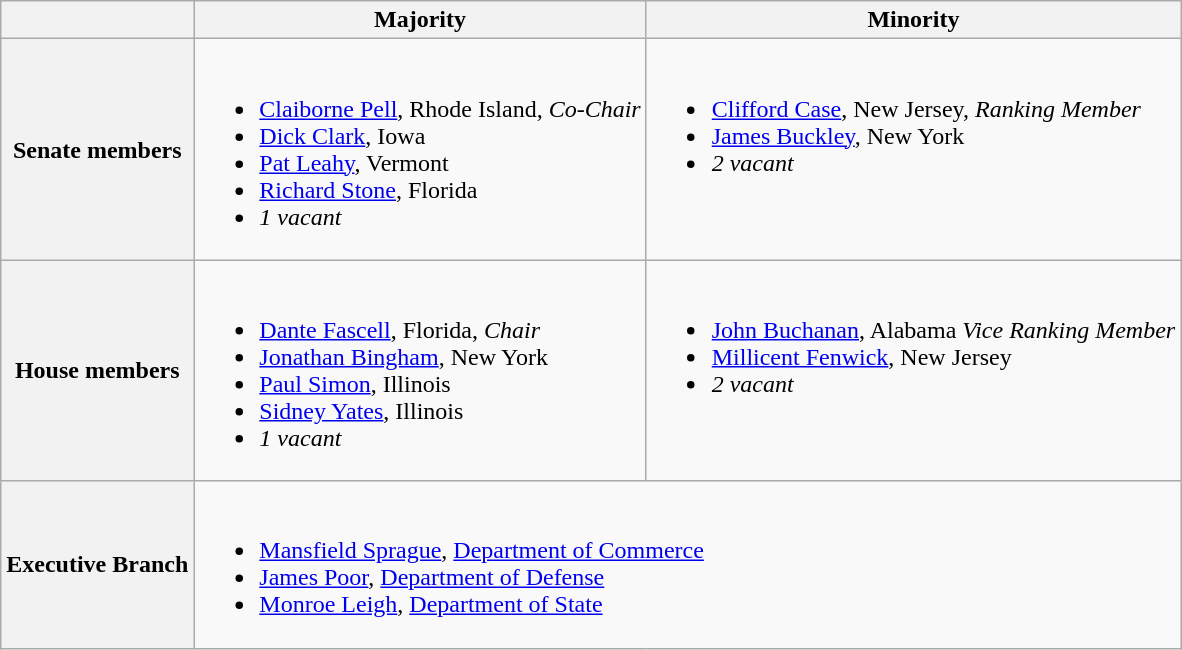<table class=wikitable>
<tr>
<th></th>
<th>Majority</th>
<th>Minority</th>
</tr>
<tr>
<th>Senate members</th>
<td valign="top" ><br><ul><li><a href='#'>Claiborne Pell</a>, Rhode Island, <em>Co-Chair</em></li><li><a href='#'>Dick Clark</a>, Iowa</li><li><a href='#'>Pat Leahy</a>, Vermont</li><li><a href='#'>Richard Stone</a>, Florida</li><li><em>1 vacant</em></li></ul></td>
<td valign="top" ><br><ul><li><a href='#'>Clifford Case</a>, New Jersey, <em>Ranking Member</em></li><li><a href='#'>James Buckley</a>, New York</li><li><em>2 vacant</em></li></ul></td>
</tr>
<tr>
<th>House members</th>
<td valign="top" ><br><ul><li><a href='#'>Dante Fascell</a>, Florida, <em>Chair</em></li><li><a href='#'>Jonathan Bingham</a>, New York</li><li><a href='#'>Paul Simon</a>, Illinois</li><li><a href='#'>Sidney Yates</a>, Illinois</li><li><em>1 vacant</em></li></ul></td>
<td valign="top" ><br><ul><li><a href='#'>John Buchanan</a>, Alabama <em>Vice Ranking Member</em></li><li><a href='#'>Millicent Fenwick</a>, New Jersey</li><li><em>2 vacant</em></li></ul></td>
</tr>
<tr>
<th>Executive Branch</th>
<td colspan=2><br><ul><li><a href='#'>Mansfield Sprague</a>, <a href='#'>Department of Commerce</a></li><li><a href='#'>James Poor</a>, <a href='#'>Department of Defense</a></li><li><a href='#'>Monroe Leigh</a>, <a href='#'>Department of State</a></li></ul></td>
</tr>
</table>
